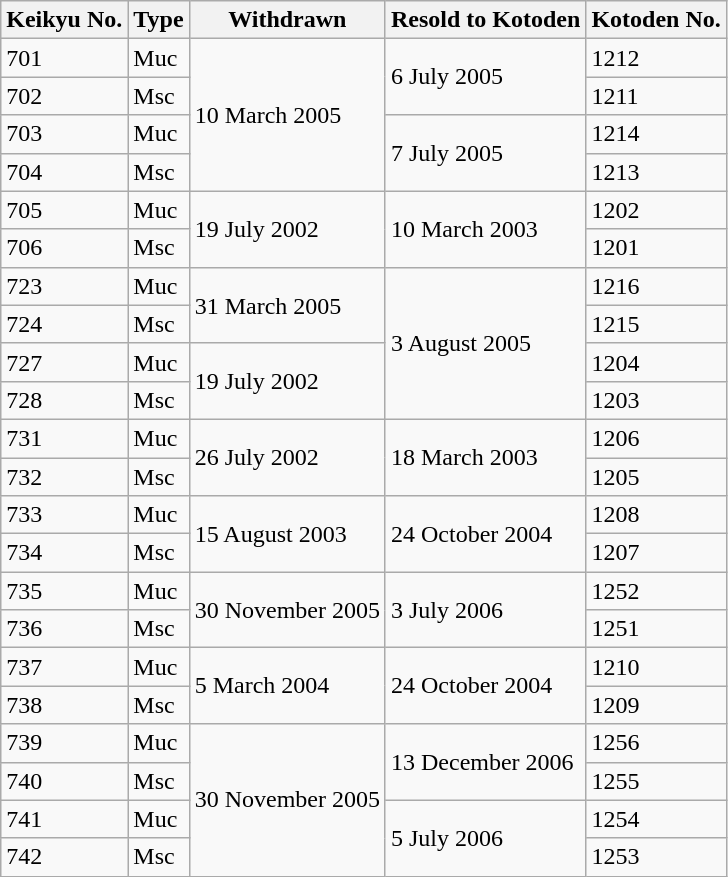<table class="wikitable">
<tr>
<th>Keikyu No.</th>
<th>Type</th>
<th>Withdrawn</th>
<th>Resold to Kotoden</th>
<th>Kotoden No.</th>
</tr>
<tr>
<td>701</td>
<td>Muc</td>
<td rowspan="4">10 March 2005</td>
<td rowspan="2">6 July 2005</td>
<td>1212</td>
</tr>
<tr>
<td>702</td>
<td>Msc</td>
<td>1211</td>
</tr>
<tr>
<td>703</td>
<td>Muc</td>
<td rowspan="2">7 July 2005</td>
<td>1214</td>
</tr>
<tr>
<td>704</td>
<td>Msc</td>
<td>1213</td>
</tr>
<tr>
<td>705</td>
<td>Muc</td>
<td rowspan="2">19 July 2002</td>
<td rowspan="2">10 March 2003</td>
<td>1202</td>
</tr>
<tr>
<td>706</td>
<td>Msc</td>
<td>1201</td>
</tr>
<tr>
<td>723</td>
<td>Muc</td>
<td rowspan="2">31 March 2005</td>
<td rowspan="4">3 August 2005</td>
<td>1216</td>
</tr>
<tr>
<td>724</td>
<td>Msc</td>
<td>1215</td>
</tr>
<tr>
<td>727</td>
<td>Muc</td>
<td rowspan="2">19 July 2002</td>
<td>1204</td>
</tr>
<tr>
<td>728</td>
<td>Msc</td>
<td>1203</td>
</tr>
<tr>
<td>731</td>
<td>Muc</td>
<td rowspan="2">26 July 2002</td>
<td rowspan="2">18 March 2003</td>
<td>1206</td>
</tr>
<tr>
<td>732</td>
<td>Msc</td>
<td>1205</td>
</tr>
<tr>
<td>733</td>
<td>Muc</td>
<td rowspan="2">15 August 2003</td>
<td rowspan="2">24 October 2004</td>
<td>1208</td>
</tr>
<tr>
<td>734</td>
<td>Msc</td>
<td>1207</td>
</tr>
<tr>
<td>735</td>
<td>Muc</td>
<td rowspan="2">30 November 2005</td>
<td rowspan="2">3 July 2006</td>
<td>1252</td>
</tr>
<tr>
<td>736</td>
<td>Msc</td>
<td>1251</td>
</tr>
<tr>
<td>737</td>
<td>Muc</td>
<td rowspan="2">5 March 2004</td>
<td rowspan="2">24 October 2004</td>
<td>1210</td>
</tr>
<tr>
<td>738</td>
<td>Msc</td>
<td>1209</td>
</tr>
<tr>
<td>739</td>
<td>Muc</td>
<td rowspan="4">30 November 2005</td>
<td rowspan="2">13 December 2006</td>
<td>1256</td>
</tr>
<tr>
<td>740</td>
<td>Msc</td>
<td>1255</td>
</tr>
<tr>
<td>741</td>
<td>Muc</td>
<td rowspan="2">5 July 2006</td>
<td>1254</td>
</tr>
<tr>
<td>742</td>
<td>Msc</td>
<td>1253</td>
</tr>
</table>
